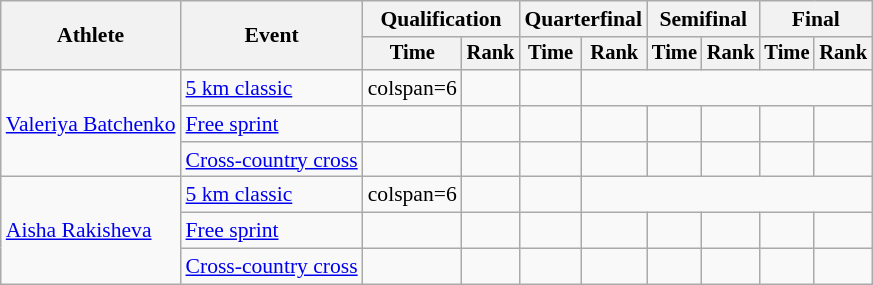<table class="wikitable" style="font-size:90%">
<tr>
<th rowspan="2">Athlete</th>
<th rowspan="2">Event</th>
<th colspan="2">Qualification</th>
<th colspan="2">Quarterfinal</th>
<th colspan="2">Semifinal</th>
<th colspan="2">Final</th>
</tr>
<tr style="font-size:95%">
<th>Time</th>
<th>Rank</th>
<th>Time</th>
<th>Rank</th>
<th>Time</th>
<th>Rank</th>
<th>Time</th>
<th>Rank</th>
</tr>
<tr align=center>
<td align=left rowspan=3><a href='#'>Valeriya Batchenko</a></td>
<td align=left><a href='#'>5 km classic</a></td>
<td>colspan=6 </td>
<td></td>
<td></td>
</tr>
<tr align=center>
<td align=left><a href='#'>Free sprint</a></td>
<td></td>
<td></td>
<td></td>
<td></td>
<td></td>
<td></td>
<td></td>
<td></td>
</tr>
<tr align=center>
<td align=left><a href='#'>Cross-country cross</a></td>
<td></td>
<td></td>
<td></td>
<td></td>
<td></td>
<td></td>
<td></td>
<td></td>
</tr>
<tr align=center>
<td align=left rowspan=3><a href='#'>Aisha Rakisheva</a></td>
<td align=left><a href='#'>5 km classic</a></td>
<td>colspan=6 </td>
<td></td>
<td></td>
</tr>
<tr align=center>
<td align=left><a href='#'>Free sprint</a></td>
<td></td>
<td></td>
<td></td>
<td></td>
<td></td>
<td></td>
<td></td>
<td></td>
</tr>
<tr align=center>
<td align=left><a href='#'>Cross-country cross</a></td>
<td></td>
<td></td>
<td></td>
<td></td>
<td></td>
<td></td>
<td></td>
<td></td>
</tr>
</table>
